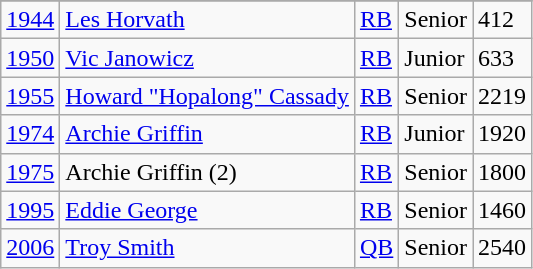<table class="wikitable">
<tr>
</tr>
<tr>
<td><a href='#'>1944</a></td>
<td><a href='#'>Les Horvath</a></td>
<td><a href='#'>RB</a></td>
<td>Senior</td>
<td>412</td>
</tr>
<tr>
<td><a href='#'>1950</a></td>
<td><a href='#'>Vic Janowicz</a></td>
<td><a href='#'>RB</a></td>
<td>Junior</td>
<td>633</td>
</tr>
<tr>
<td><a href='#'>1955</a></td>
<td><a href='#'>Howard "Hopalong" Cassady</a></td>
<td><a href='#'>RB</a></td>
<td>Senior</td>
<td>2219</td>
</tr>
<tr>
<td><a href='#'>1974</a></td>
<td><a href='#'>Archie Griffin</a></td>
<td><a href='#'>RB</a></td>
<td>Junior</td>
<td>1920</td>
</tr>
<tr>
<td><a href='#'>1975</a></td>
<td>Archie Griffin (2)</td>
<td><a href='#'>RB</a></td>
<td>Senior</td>
<td>1800</td>
</tr>
<tr>
<td><a href='#'>1995</a></td>
<td><a href='#'>Eddie George</a></td>
<td><a href='#'>RB</a></td>
<td>Senior</td>
<td>1460</td>
</tr>
<tr>
<td><a href='#'>2006</a></td>
<td><a href='#'>Troy Smith</a></td>
<td><a href='#'>QB</a></td>
<td>Senior</td>
<td>2540</td>
</tr>
</table>
